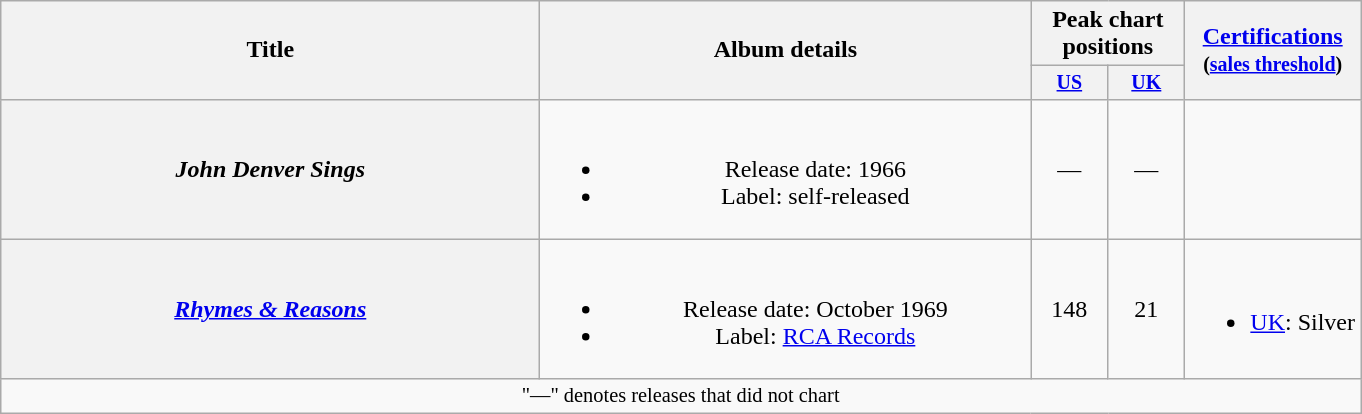<table class="wikitable plainrowheaders" style="text-align:center;">
<tr>
<th rowspan="2" style="width:22em;">Title</th>
<th rowspan="2" style="width:20em;">Album details</th>
<th colspan="2">Peak chart<br>positions</th>
<th rowspan="2"><a href='#'>Certifications</a><br><small>(<a href='#'>sales threshold</a>)</small></th>
</tr>
<tr style="font-size:smaller;">
<th width="45"><a href='#'>US</a><br></th>
<th width="45"><a href='#'>UK</a><br></th>
</tr>
<tr>
<th scope="row"><em>John Denver Sings</em></th>
<td><br><ul><li>Release date: 1966</li><li>Label: self-released</li></ul></td>
<td>—</td>
<td>—</td>
<td></td>
</tr>
<tr>
<th scope="row"><em><a href='#'>Rhymes & Reasons</a></em></th>
<td><br><ul><li>Release date: October 1969</li><li>Label: <a href='#'>RCA Records</a></li></ul></td>
<td>148</td>
<td>21</td>
<td align="left"><br><ul><li><a href='#'>UK</a>: Silver</li></ul></td>
</tr>
<tr>
<td colspan="5" style="font-size: 85%">"—" denotes releases that did not chart</td>
</tr>
</table>
